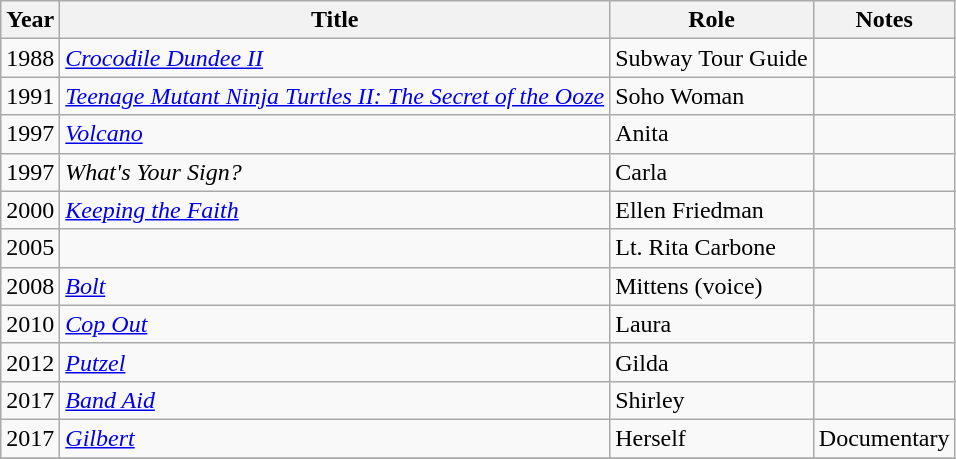<table class="wikitable sortable">
<tr>
<th>Year</th>
<th>Title</th>
<th>Role</th>
<th class="unsortable">Notes</th>
</tr>
<tr>
<td>1988</td>
<td><em><a href='#'>Crocodile Dundee II</a></em></td>
<td>Subway Tour Guide</td>
<td></td>
</tr>
<tr>
<td>1991</td>
<td><em><a href='#'>Teenage Mutant Ninja Turtles II: The Secret of the Ooze</a></em></td>
<td>Soho Woman</td>
<td></td>
</tr>
<tr>
<td>1997</td>
<td><em><a href='#'>Volcano</a></em></td>
<td>Anita</td>
<td></td>
</tr>
<tr>
<td>1997</td>
<td><em>What's Your Sign?</em></td>
<td>Carla</td>
<td></td>
</tr>
<tr>
<td>2000</td>
<td><em><a href='#'>Keeping the Faith</a></em></td>
<td>Ellen Friedman</td>
<td></td>
</tr>
<tr>
<td>2005</td>
<td><em></em></td>
<td>Lt. Rita Carbone</td>
<td></td>
</tr>
<tr>
<td>2008</td>
<td><em><a href='#'>Bolt</a></em></td>
<td>Mittens (voice)</td>
<td></td>
</tr>
<tr>
<td>2010</td>
<td><em><a href='#'>Cop Out</a></em></td>
<td>Laura</td>
<td></td>
</tr>
<tr>
<td>2012</td>
<td><em><a href='#'>Putzel</a></em></td>
<td>Gilda</td>
<td></td>
</tr>
<tr>
<td>2017</td>
<td><em><a href='#'>Band Aid</a></em></td>
<td>Shirley</td>
<td></td>
</tr>
<tr>
<td>2017</td>
<td><em><a href='#'>Gilbert</a></em></td>
<td>Herself</td>
<td>Documentary</td>
</tr>
<tr>
</tr>
</table>
